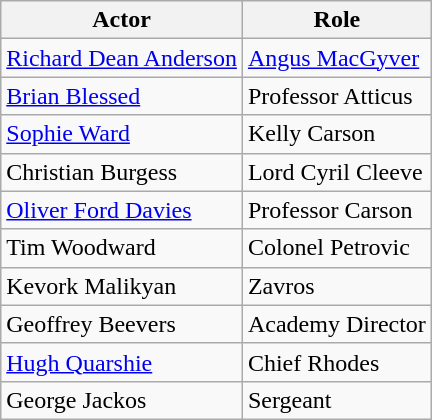<table class="wikitable">
<tr>
<th>Actor</th>
<th>Role</th>
</tr>
<tr>
<td><a href='#'>Richard Dean Anderson</a></td>
<td><a href='#'>Angus MacGyver</a></td>
</tr>
<tr>
<td><a href='#'>Brian Blessed</a></td>
<td>Professor Atticus</td>
</tr>
<tr>
<td><a href='#'>Sophie Ward</a></td>
<td>Kelly Carson</td>
</tr>
<tr>
<td>Christian Burgess</td>
<td>Lord Cyril Cleeve</td>
</tr>
<tr>
<td><a href='#'>Oliver Ford Davies</a></td>
<td>Professor Carson</td>
</tr>
<tr>
<td>Tim Woodward</td>
<td>Colonel Petrovic</td>
</tr>
<tr>
<td>Kevork Malikyan</td>
<td>Zavros</td>
</tr>
<tr>
<td>Geoffrey Beevers</td>
<td>Academy Director</td>
</tr>
<tr>
<td><a href='#'>Hugh Quarshie</a></td>
<td>Chief Rhodes</td>
</tr>
<tr>
<td>George Jackos</td>
<td>Sergeant</td>
</tr>
</table>
